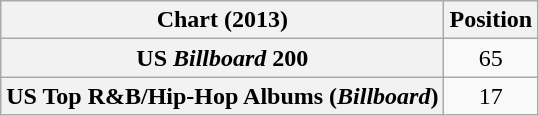<table class="wikitable sortable plainrowheaders" style="text-align:center">
<tr>
<th scope="col">Chart (2013)</th>
<th scope="col">Position</th>
</tr>
<tr>
<th scope="row">US <em>Billboard</em> 200</th>
<td>65</td>
</tr>
<tr>
<th scope="row">US Top R&B/Hip-Hop Albums (<em>Billboard</em>)</th>
<td>17</td>
</tr>
</table>
